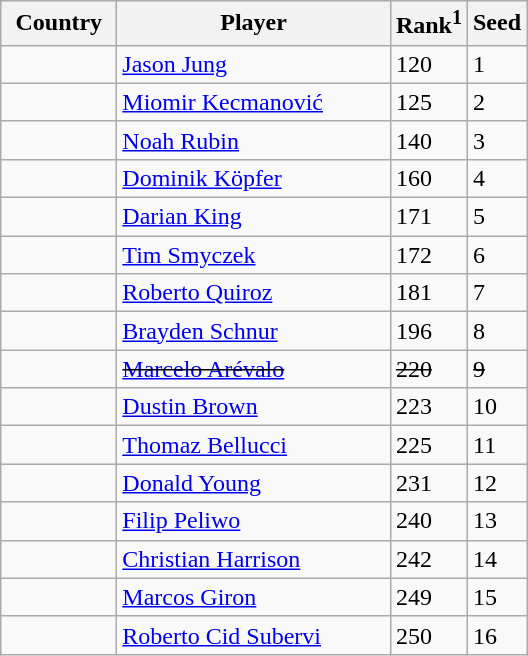<table class="sortable wikitable">
<tr>
<th width="70">Country</th>
<th width="175">Player</th>
<th>Rank<sup>1</sup></th>
<th>Seed</th>
</tr>
<tr>
<td></td>
<td><a href='#'>Jason Jung</a></td>
<td>120</td>
<td>1</td>
</tr>
<tr>
<td></td>
<td><a href='#'>Miomir Kecmanović</a></td>
<td>125</td>
<td>2</td>
</tr>
<tr>
<td></td>
<td><a href='#'>Noah Rubin</a></td>
<td>140</td>
<td>3</td>
</tr>
<tr>
<td></td>
<td><a href='#'>Dominik Köpfer</a></td>
<td>160</td>
<td>4</td>
</tr>
<tr>
<td></td>
<td><a href='#'>Darian King</a></td>
<td>171</td>
<td>5</td>
</tr>
<tr>
<td></td>
<td><a href='#'>Tim Smyczek</a></td>
<td>172</td>
<td>6</td>
</tr>
<tr>
<td></td>
<td><a href='#'>Roberto Quiroz</a></td>
<td>181</td>
<td>7</td>
</tr>
<tr>
<td></td>
<td><a href='#'>Brayden Schnur</a></td>
<td>196</td>
<td>8</td>
</tr>
<tr>
<td><s></s></td>
<td><s><a href='#'>Marcelo Arévalo</a></s></td>
<td><s>220</s></td>
<td><s>9</s></td>
</tr>
<tr>
<td></td>
<td><a href='#'>Dustin Brown</a></td>
<td>223</td>
<td>10</td>
</tr>
<tr>
<td></td>
<td><a href='#'>Thomaz Bellucci</a></td>
<td>225</td>
<td>11</td>
</tr>
<tr>
<td></td>
<td><a href='#'>Donald Young</a></td>
<td>231</td>
<td>12</td>
</tr>
<tr>
<td></td>
<td><a href='#'>Filip Peliwo</a></td>
<td>240</td>
<td>13</td>
</tr>
<tr>
<td></td>
<td><a href='#'>Christian Harrison</a></td>
<td>242</td>
<td>14</td>
</tr>
<tr>
<td></td>
<td><a href='#'>Marcos Giron</a></td>
<td>249</td>
<td>15</td>
</tr>
<tr>
<td></td>
<td><a href='#'>Roberto Cid Subervi</a></td>
<td>250</td>
<td>16</td>
</tr>
</table>
